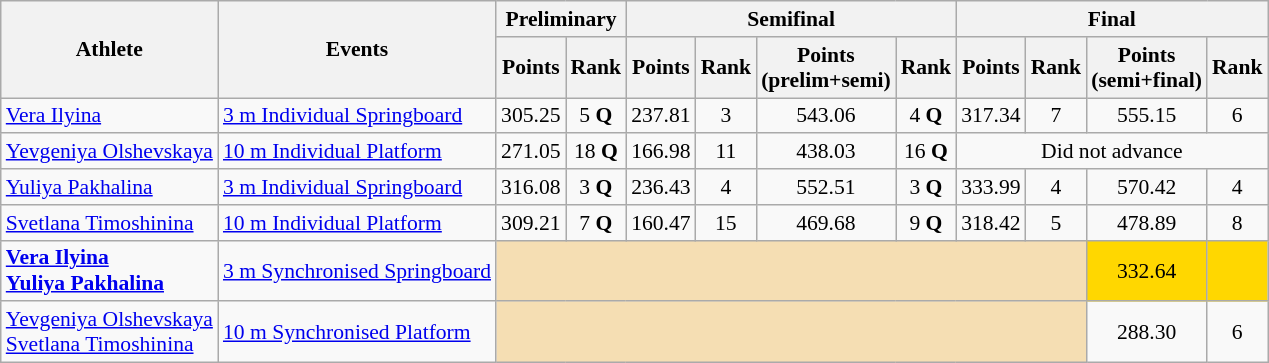<table class=wikitable style="font-size:90%">
<tr>
<th rowspan="2">Athlete</th>
<th rowspan="2">Events</th>
<th colspan="2">Preliminary</th>
<th colspan="4">Semifinal</th>
<th colspan="4">Final</th>
</tr>
<tr>
<th>Points</th>
<th>Rank</th>
<th>Points</th>
<th>Rank</th>
<th>Points <br>(prelim+semi)</th>
<th>Rank</th>
<th>Points</th>
<th>Rank</th>
<th>Points <br>(semi+final)</th>
<th>Rank</th>
</tr>
<tr>
<td><a href='#'>Vera Ilyina</a></td>
<td><a href='#'>3 m Individual Springboard</a></td>
<td align="center">305.25</td>
<td align="center">5 <strong>Q</strong></td>
<td align="center">237.81</td>
<td align="center">3</td>
<td align="center">543.06</td>
<td align="center">4 <strong>Q</strong></td>
<td align="center">317.34</td>
<td align="center">7</td>
<td align="center">555.15</td>
<td align="center">6</td>
</tr>
<tr>
<td><a href='#'>Yevgeniya Olshevskaya</a></td>
<td><a href='#'>10 m Individual Platform</a></td>
<td align="center">271.05</td>
<td align="center">18 <strong>Q</strong></td>
<td align="center">166.98</td>
<td align="center">11</td>
<td align="center">438.03</td>
<td align="center">16 <strong>Q</strong></td>
<td colspan="4" align="center">Did not advance</td>
</tr>
<tr>
<td><a href='#'>Yuliya Pakhalina</a></td>
<td><a href='#'>3 m Individual Springboard</a></td>
<td align="center">316.08</td>
<td align="center">3 <strong>Q</strong></td>
<td align="center">236.43</td>
<td align="center">4</td>
<td align="center">552.51</td>
<td align="center">3 <strong>Q</strong></td>
<td align="center">333.99</td>
<td align="center">4</td>
<td align="center">570.42</td>
<td align="center">4</td>
</tr>
<tr>
<td><a href='#'>Svetlana Timoshinina</a></td>
<td><a href='#'>10 m Individual Platform</a></td>
<td align="center">309.21</td>
<td align="center">7 <strong>Q</strong></td>
<td align="center">160.47</td>
<td align="center">15</td>
<td align="center">469.68</td>
<td align="center">9 <strong>Q</strong></td>
<td align="center">318.42</td>
<td align="center">5</td>
<td align="center">478.89</td>
<td align="center">8</td>
</tr>
<tr>
<td><strong><a href='#'>Vera Ilyina</a> <br><a href='#'>Yuliya Pakhalina</a></strong></td>
<td><a href='#'>3 m Synchronised Springboard</a></td>
<td colspan="8" bgcolor="wheat"></td>
<td align="center" bgcolor="gold">332.64</td>
<td align="center" bgcolor="gold"></td>
</tr>
<tr>
<td><a href='#'>Yevgeniya Olshevskaya</a> <br><a href='#'>Svetlana Timoshinina</a></td>
<td><a href='#'>10 m Synchronised Platform</a></td>
<td colspan="8" bgcolor="wheat"></td>
<td align="center">288.30</td>
<td align="center">6</td>
</tr>
</table>
